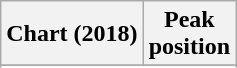<table class="wikitable sortable plainrowheaders" style="text-align:center">
<tr>
<th scope="col">Chart (2018)</th>
<th scope="col">Peak<br>position</th>
</tr>
<tr>
</tr>
<tr>
</tr>
<tr>
</tr>
<tr>
</tr>
<tr>
</tr>
<tr>
</tr>
</table>
